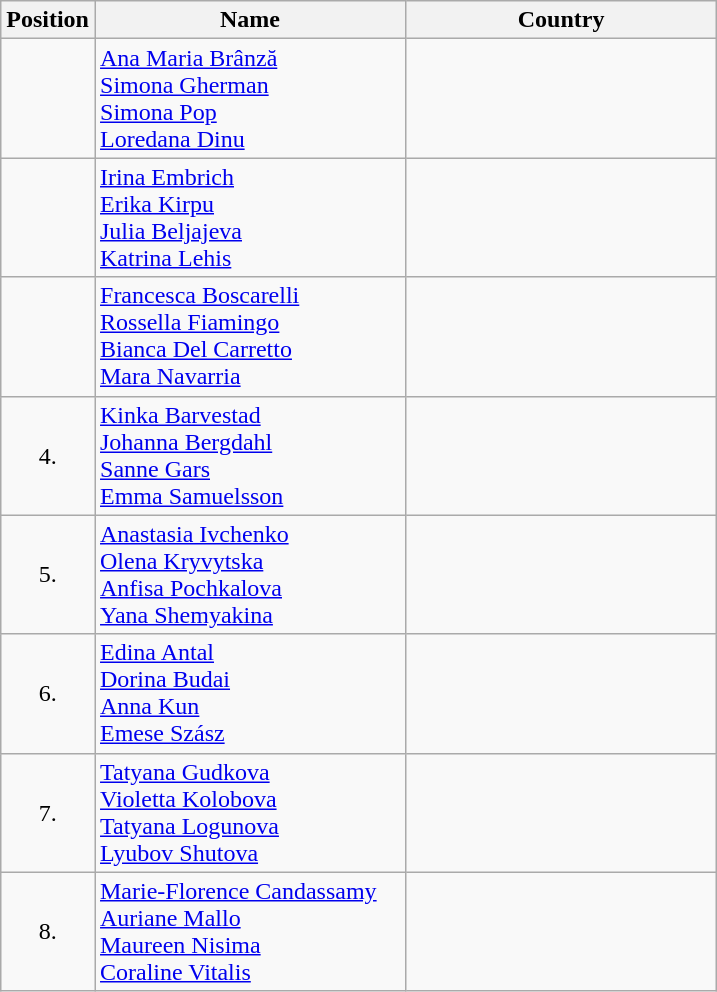<table class="wikitable">
<tr>
<th width="20">Position</th>
<th width="200">Name</th>
<th width="200">Country</th>
</tr>
<tr>
<td align="center"></td>
<td><a href='#'>Ana Maria Brânză</a><br><a href='#'>Simona Gherman</a><br><a href='#'>Simona Pop</a><br><a href='#'>Loredana Dinu</a></td>
<td></td>
</tr>
<tr>
<td align="center"></td>
<td><a href='#'>Irina Embrich</a><br><a href='#'>Erika Kirpu</a><br><a href='#'>Julia Beljajeva</a><br><a href='#'>Katrina Lehis</a></td>
<td></td>
</tr>
<tr>
<td align="center"></td>
<td><a href='#'>Francesca Boscarelli</a><br><a href='#'>Rossella Fiamingo</a><br><a href='#'>Bianca Del Carretto</a><br><a href='#'>Mara Navarria</a></td>
<td></td>
</tr>
<tr>
<td align="center">4.</td>
<td><a href='#'>Kinka Barvestad</a><br><a href='#'>Johanna Bergdahl</a><br><a href='#'>Sanne Gars</a><br><a href='#'>Emma Samuelsson</a></td>
<td></td>
</tr>
<tr>
<td align="center">5.</td>
<td><a href='#'>Anastasia Ivchenko</a><br><a href='#'>Olena Kryvytska</a><br><a href='#'>Anfisa Pochkalova</a><br><a href='#'>Yana Shemyakina</a></td>
<td></td>
</tr>
<tr>
<td align="center">6.</td>
<td><a href='#'>Edina Antal</a><br><a href='#'>Dorina Budai</a><br><a href='#'>Anna Kun</a><br><a href='#'>Emese Szász</a></td>
<td></td>
</tr>
<tr>
<td align="center">7.</td>
<td><a href='#'>Tatyana Gudkova</a><br><a href='#'>Violetta Kolobova</a><br><a href='#'>Tatyana Logunova</a><br><a href='#'>Lyubov Shutova</a></td>
<td></td>
</tr>
<tr>
<td align="center">8.</td>
<td><a href='#'>Marie-Florence Candassamy</a><br><a href='#'>Auriane Mallo</a><br><a href='#'>Maureen Nisima</a><br><a href='#'>Coraline Vitalis</a></td>
<td></td>
</tr>
</table>
